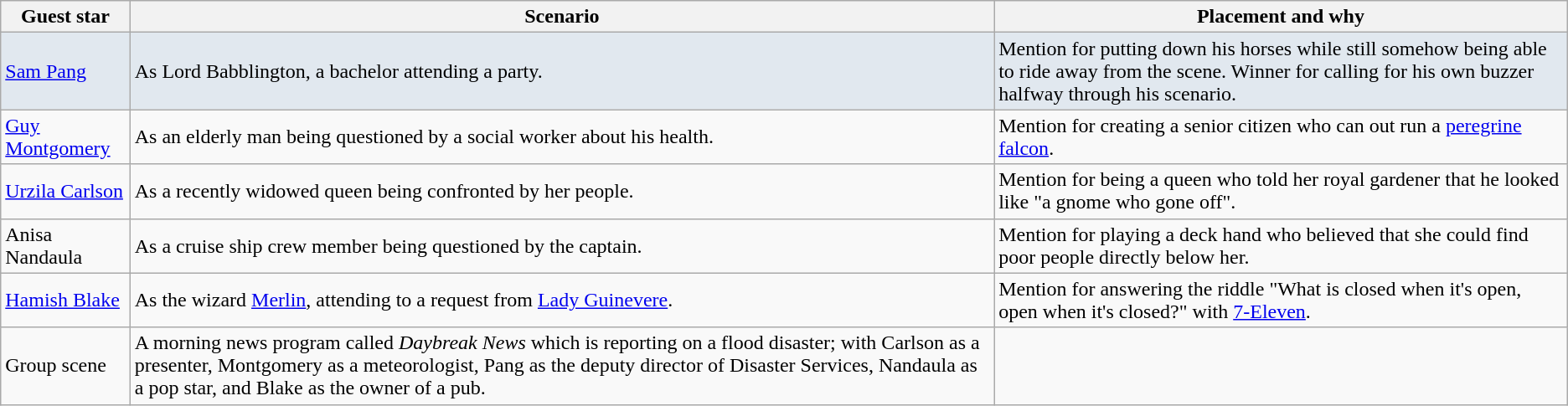<table class="wikitable">
<tr>
<th>Guest star</th>
<th>Scenario</th>
<th>Placement and why</th>
</tr>
<tr style="background:#E1E8EF;">
<td><a href='#'>Sam Pang</a></td>
<td>As Lord Babblington, a bachelor attending a party.</td>
<td>Mention for putting down his horses while still somehow being able to ride away from the scene. Winner for calling for his own buzzer halfway through his scenario.</td>
</tr>
<tr>
<td><a href='#'>Guy Montgomery</a></td>
<td>As an elderly man being questioned by a social worker about his health.</td>
<td>Mention for creating a senior citizen who can out run a <a href='#'>peregrine falcon</a>.</td>
</tr>
<tr>
<td><a href='#'>Urzila Carlson</a></td>
<td>As a recently widowed queen being confronted by her people.</td>
<td>Mention for being a queen who told her royal gardener that he looked like "a gnome who gone off".</td>
</tr>
<tr>
<td>Anisa Nandaula</td>
<td>As a cruise ship crew member being questioned by the captain.</td>
<td>Mention for playing a deck hand who believed that she could find poor people directly below her.</td>
</tr>
<tr>
<td><a href='#'>Hamish Blake</a></td>
<td>As the wizard <a href='#'>Merlin</a>, attending to a request from <a href='#'>Lady Guinevere</a>.</td>
<td>Mention for answering the riddle "What is closed when it's open, open when it's closed?" with <a href='#'>7-Eleven</a>.</td>
</tr>
<tr>
<td>Group scene</td>
<td>A morning news program called <em>Daybreak News</em> which is reporting on a flood disaster; with Carlson as a presenter, Montgomery as a meteorologist, Pang as the deputy director of Disaster Services, Nandaula as a pop star, and Blake as the owner of a pub.</td>
<td></td>
</tr>
</table>
